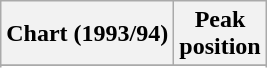<table class="wikitable sortable plainrowheaders" style="text-align:center">
<tr>
<th>Chart (1993/94)</th>
<th>Peak<br>position</th>
</tr>
<tr>
</tr>
<tr>
</tr>
</table>
